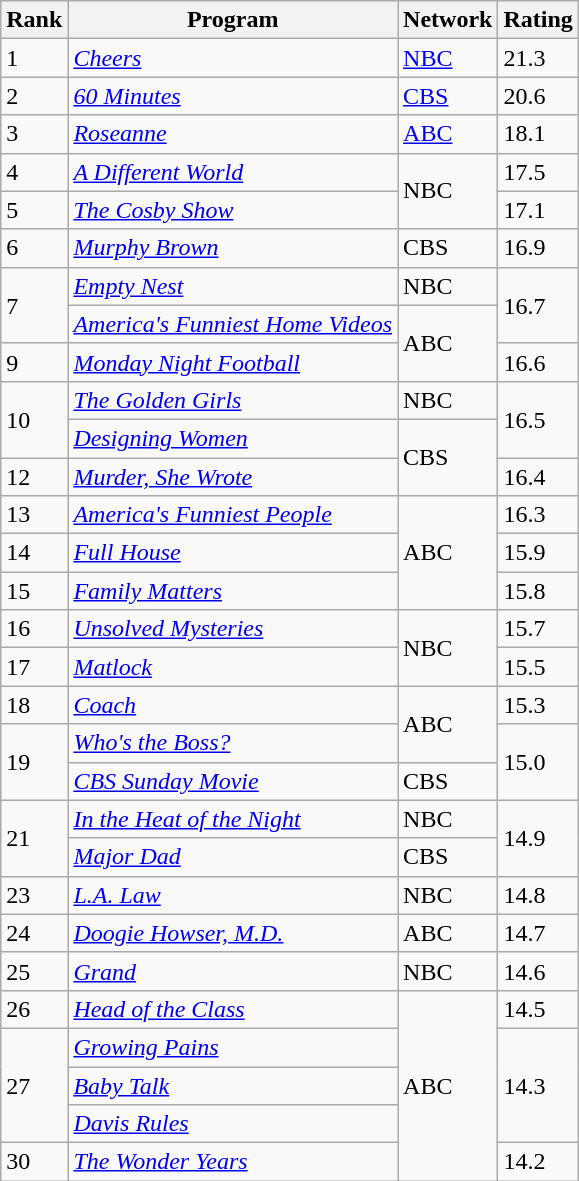<table class="wikitable">
<tr>
<th>Rank</th>
<th>Program</th>
<th>Network</th>
<th>Rating</th>
</tr>
<tr>
<td>1</td>
<td><em><a href='#'>Cheers</a></em></td>
<td><a href='#'>NBC</a></td>
<td>21.3</td>
</tr>
<tr>
<td>2</td>
<td><em><a href='#'>60 Minutes</a></em></td>
<td><a href='#'>CBS</a></td>
<td>20.6</td>
</tr>
<tr>
<td>3</td>
<td><em><a href='#'>Roseanne</a></em></td>
<td><a href='#'>ABC</a></td>
<td>18.1</td>
</tr>
<tr>
<td>4</td>
<td><em><a href='#'>A Different World</a></em></td>
<td rowspan="2">NBC</td>
<td>17.5</td>
</tr>
<tr>
<td>5</td>
<td><em><a href='#'>The Cosby Show</a></em></td>
<td>17.1</td>
</tr>
<tr>
<td>6</td>
<td><em><a href='#'>Murphy Brown</a></em></td>
<td>CBS</td>
<td>16.9</td>
</tr>
<tr>
<td rowspan="2">7</td>
<td><em><a href='#'>Empty Nest</a></em></td>
<td>NBC</td>
<td rowspan="2">16.7</td>
</tr>
<tr>
<td><em><a href='#'>America's Funniest Home Videos</a></em></td>
<td rowspan="2">ABC</td>
</tr>
<tr>
<td>9</td>
<td><em><a href='#'>Monday Night Football</a></em></td>
<td>16.6</td>
</tr>
<tr>
<td rowspan="2">10</td>
<td><em><a href='#'>The Golden Girls</a></em></td>
<td>NBC</td>
<td rowspan="2">16.5</td>
</tr>
<tr>
<td><em><a href='#'>Designing Women</a></em></td>
<td rowspan="2">CBS</td>
</tr>
<tr>
<td>12</td>
<td><em><a href='#'>Murder, She Wrote</a></em></td>
<td>16.4</td>
</tr>
<tr>
<td>13</td>
<td><em><a href='#'>America's Funniest People</a></em></td>
<td rowspan="3">ABC</td>
<td>16.3</td>
</tr>
<tr>
<td>14</td>
<td><em><a href='#'>Full House</a></em></td>
<td>15.9</td>
</tr>
<tr>
<td>15</td>
<td><em><a href='#'>Family Matters</a></em></td>
<td>15.8</td>
</tr>
<tr>
<td>16</td>
<td><em><a href='#'>Unsolved Mysteries</a></em></td>
<td rowspan="2">NBC</td>
<td>15.7</td>
</tr>
<tr>
<td>17</td>
<td><em><a href='#'>Matlock</a></em></td>
<td>15.5</td>
</tr>
<tr>
<td>18</td>
<td><em><a href='#'>Coach</a></em></td>
<td rowspan="2">ABC</td>
<td>15.3</td>
</tr>
<tr>
<td rowspan="2">19</td>
<td><em><a href='#'>Who's the Boss?</a></em></td>
<td rowspan="2">15.0</td>
</tr>
<tr>
<td><em><a href='#'>CBS Sunday Movie</a></em></td>
<td>CBS</td>
</tr>
<tr>
<td rowspan="2">21</td>
<td><em><a href='#'>In the Heat of the Night</a></em></td>
<td>NBC</td>
<td rowspan="2">14.9</td>
</tr>
<tr>
<td><em><a href='#'>Major Dad</a></em></td>
<td>CBS</td>
</tr>
<tr>
<td>23</td>
<td><em><a href='#'>L.A. Law</a></em></td>
<td>NBC</td>
<td>14.8</td>
</tr>
<tr>
<td>24</td>
<td><em><a href='#'>Doogie Howser, M.D.</a></em></td>
<td>ABC</td>
<td>14.7</td>
</tr>
<tr>
<td>25</td>
<td><em><a href='#'>Grand</a></em></td>
<td>NBC</td>
<td>14.6</td>
</tr>
<tr>
<td>26</td>
<td><em><a href='#'>Head of the Class</a></em></td>
<td rowspan="5">ABC</td>
<td>14.5</td>
</tr>
<tr>
<td rowspan="3">27</td>
<td><em><a href='#'>Growing Pains</a></em></td>
<td rowspan="3">14.3</td>
</tr>
<tr>
<td><em><a href='#'>Baby Talk</a></em></td>
</tr>
<tr>
<td><em><a href='#'>Davis Rules</a></em></td>
</tr>
<tr>
<td>30</td>
<td><em><a href='#'>The Wonder Years</a></em></td>
<td>14.2</td>
</tr>
</table>
